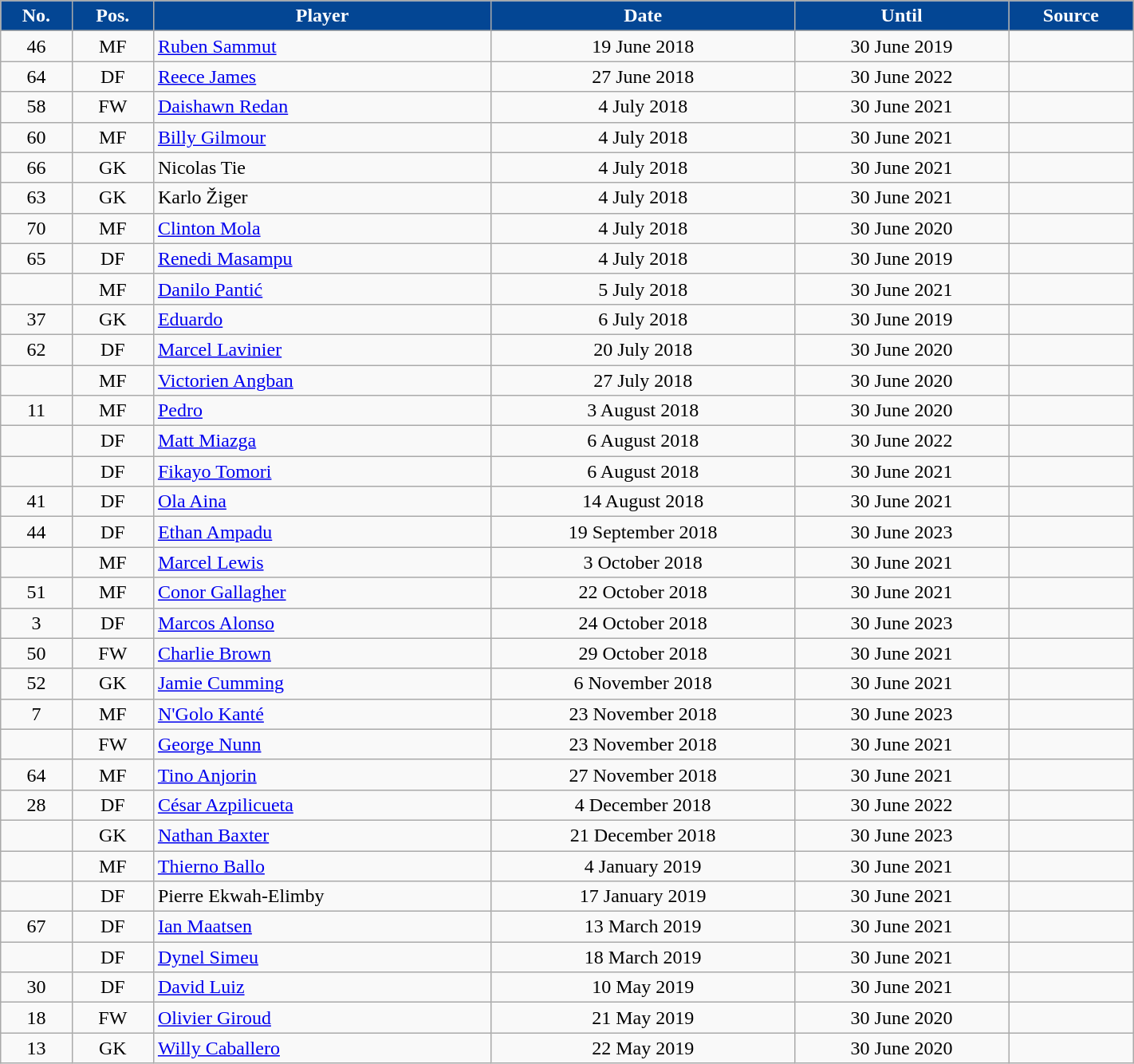<table class="wikitable" style="text-align:center;width:75%;">
<tr>
<th style=background:#034694;color:#FFFFFF>No.</th>
<th style=background:#034694;color:#FFFFFF>Pos.</th>
<th style=background:#034694;color:#FFFFFF>Player</th>
<th style=background:#034694;color:#FFFFFF>Date</th>
<th style=background:#034694;color:#FFFFFF>Until</th>
<th style=background:#034694;color:#FFFFFF>Source</th>
</tr>
<tr>
<td>46</td>
<td>MF</td>
<td align=left> <a href='#'>Ruben Sammut</a></td>
<td>19 June 2018</td>
<td>30 June 2019</td>
<td></td>
</tr>
<tr>
<td>64</td>
<td>DF</td>
<td align=left> <a href='#'>Reece James</a></td>
<td>27 June 2018</td>
<td>30 June 2022</td>
<td></td>
</tr>
<tr>
<td>58</td>
<td>FW</td>
<td align=left> <a href='#'>Daishawn Redan</a></td>
<td>4 July 2018</td>
<td>30 June 2021</td>
<td></td>
</tr>
<tr>
<td>60</td>
<td>MF</td>
<td align=left> <a href='#'>Billy Gilmour</a></td>
<td>4 July 2018</td>
<td>30 June 2021</td>
<td></td>
</tr>
<tr>
<td>66</td>
<td>GK</td>
<td align=left> Nicolas Tie</td>
<td>4 July 2018</td>
<td>30 June 2021</td>
<td></td>
</tr>
<tr>
<td>63</td>
<td>GK</td>
<td align=left> Karlo Žiger</td>
<td>4 July 2018</td>
<td>30 June 2021</td>
<td></td>
</tr>
<tr>
<td>70</td>
<td>MF</td>
<td align=left> <a href='#'>Clinton Mola</a></td>
<td>4 July 2018</td>
<td>30 June 2020</td>
<td></td>
</tr>
<tr>
<td>65</td>
<td>DF</td>
<td align=left> <a href='#'>Renedi Masampu</a></td>
<td>4 July 2018</td>
<td>30 June 2019</td>
<td></td>
</tr>
<tr>
<td></td>
<td>MF</td>
<td align=left> <a href='#'>Danilo Pantić</a></td>
<td>5 July 2018</td>
<td>30 June 2021</td>
<td></td>
</tr>
<tr>
<td>37</td>
<td>GK</td>
<td align=left> <a href='#'>Eduardo</a></td>
<td>6 July 2018</td>
<td>30 June 2019</td>
<td></td>
</tr>
<tr>
<td>62</td>
<td>DF</td>
<td align=left> <a href='#'>Marcel Lavinier</a></td>
<td>20 July 2018</td>
<td>30 June 2020</td>
<td></td>
</tr>
<tr>
<td></td>
<td>MF</td>
<td align=left> <a href='#'>Victorien Angban</a></td>
<td>27 July 2018</td>
<td>30 June 2020</td>
<td></td>
</tr>
<tr>
<td>11</td>
<td>MF</td>
<td align=left> <a href='#'>Pedro</a></td>
<td>3 August 2018</td>
<td>30 June 2020</td>
<td></td>
</tr>
<tr>
<td></td>
<td>DF</td>
<td align=left> <a href='#'>Matt Miazga</a></td>
<td>6 August 2018</td>
<td>30 June 2022</td>
<td></td>
</tr>
<tr>
<td></td>
<td>DF</td>
<td align=left> <a href='#'>Fikayo Tomori</a></td>
<td>6 August 2018</td>
<td>30 June 2021</td>
<td></td>
</tr>
<tr>
<td>41</td>
<td>DF</td>
<td align=left> <a href='#'>Ola Aina</a></td>
<td>14 August 2018</td>
<td>30 June 2021</td>
<td></td>
</tr>
<tr>
<td>44</td>
<td>DF</td>
<td align=left> <a href='#'>Ethan Ampadu</a></td>
<td>19 September 2018</td>
<td>30 June 2023</td>
<td></td>
</tr>
<tr>
<td></td>
<td>MF</td>
<td align=left> <a href='#'>Marcel Lewis</a></td>
<td>3 October 2018</td>
<td>30 June 2021</td>
<td></td>
</tr>
<tr>
<td>51</td>
<td>MF</td>
<td align=left> <a href='#'>Conor Gallagher</a></td>
<td>22 October 2018</td>
<td>30 June 2021</td>
<td></td>
</tr>
<tr>
<td>3</td>
<td>DF</td>
<td align=left> <a href='#'>Marcos Alonso</a></td>
<td>24 October 2018</td>
<td>30 June 2023</td>
<td></td>
</tr>
<tr>
<td>50</td>
<td>FW</td>
<td align=left> <a href='#'>Charlie Brown</a></td>
<td>29 October 2018</td>
<td>30 June 2021</td>
<td></td>
</tr>
<tr>
<td>52</td>
<td>GK</td>
<td align=left> <a href='#'>Jamie Cumming</a></td>
<td>6 November 2018</td>
<td>30 June 2021</td>
<td></td>
</tr>
<tr>
<td>7</td>
<td>MF</td>
<td align=left> <a href='#'>N'Golo Kanté</a></td>
<td>23 November 2018</td>
<td>30 June 2023</td>
<td></td>
</tr>
<tr>
<td></td>
<td>FW</td>
<td align=left> <a href='#'>George Nunn</a></td>
<td>23 November 2018</td>
<td>30 June 2021</td>
<td></td>
</tr>
<tr>
<td>64</td>
<td>MF</td>
<td align=left> <a href='#'>Tino Anjorin</a></td>
<td>27 November 2018</td>
<td>30 June 2021</td>
<td></td>
</tr>
<tr>
<td>28</td>
<td>DF</td>
<td align=left> <a href='#'>César Azpilicueta</a></td>
<td>4 December 2018</td>
<td>30 June 2022</td>
<td></td>
</tr>
<tr>
<td></td>
<td>GK</td>
<td align=left> <a href='#'>Nathan Baxter</a></td>
<td>21 December 2018</td>
<td>30 June 2023</td>
<td></td>
</tr>
<tr>
<td></td>
<td>MF</td>
<td align=left> <a href='#'>Thierno Ballo</a></td>
<td>4 January 2019</td>
<td>30 June 2021</td>
<td></td>
</tr>
<tr>
<td></td>
<td>DF</td>
<td align=left> Pierre Ekwah-Elimby</td>
<td>17 January 2019</td>
<td>30 June 2021</td>
<td></td>
</tr>
<tr>
<td>67</td>
<td>DF</td>
<td align=left> <a href='#'>Ian Maatsen</a></td>
<td>13 March 2019</td>
<td>30 June 2021</td>
<td></td>
</tr>
<tr>
<td></td>
<td>DF</td>
<td align=left> <a href='#'>Dynel Simeu</a></td>
<td>18 March 2019</td>
<td>30 June 2021</td>
<td></td>
</tr>
<tr>
<td>30</td>
<td>DF</td>
<td align=left> <a href='#'>David Luiz</a></td>
<td>10 May 2019</td>
<td>30 June 2021</td>
<td></td>
</tr>
<tr>
<td>18</td>
<td>FW</td>
<td align=left> <a href='#'>Olivier Giroud</a></td>
<td>21 May 2019</td>
<td>30 June 2020</td>
<td></td>
</tr>
<tr>
<td>13</td>
<td>GK</td>
<td align=left> <a href='#'>Willy Caballero</a></td>
<td>22 May 2019</td>
<td>30 June 2020</td>
<td></td>
</tr>
</table>
